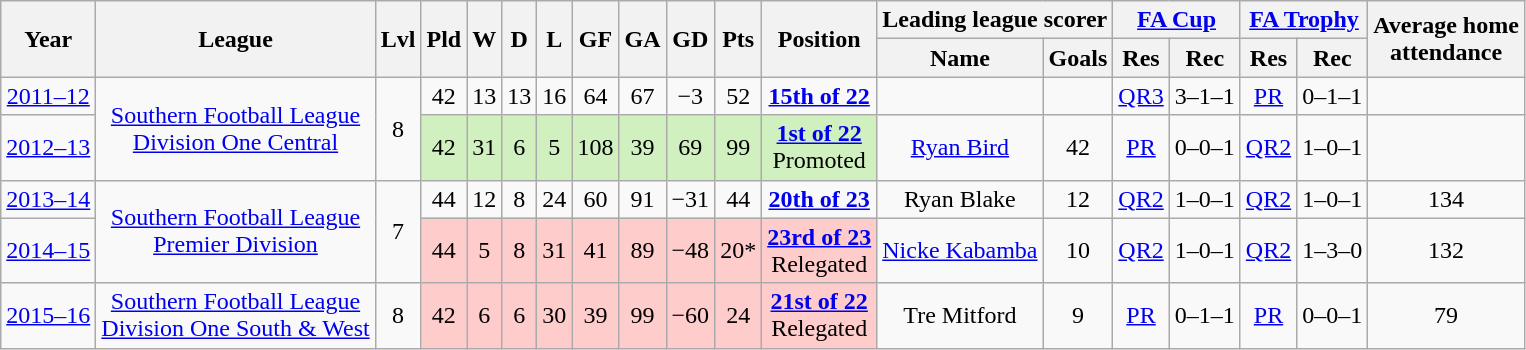<table class="wikitable">
<tr>
<th rowspan=2>Year</th>
<th rowspan=2>League</th>
<th rowspan="2">Lvl</th>
<th rowspan="2">Pld</th>
<th rowspan="2">W</th>
<th rowspan="2">D</th>
<th rowspan="2">L</th>
<th rowspan="2">GF</th>
<th rowspan="2">GA</th>
<th rowspan="2">GD</th>
<th rowspan="2">Pts</th>
<th rowspan=2>Position</th>
<th colspan=2>Leading league scorer</th>
<th colspan=2><a href='#'>FA Cup</a></th>
<th colspan=2><a href='#'>FA Trophy</a></th>
<th rowspan=2>Average home<br>attendance</th>
</tr>
<tr>
<th>Name</th>
<th>Goals</th>
<th>Res</th>
<th>Rec</th>
<th>Res</th>
<th>Rec</th>
</tr>
<tr align="center">
<td><a href='#'>2011–12</a></td>
<td rowspan=2><a href='#'>Southern Football League<br>Division One Central</a></td>
<td rowspan=2>8</td>
<td>42</td>
<td>13</td>
<td>13</td>
<td>16</td>
<td>64</td>
<td>67</td>
<td>−3</td>
<td>52</td>
<td><strong><a href='#'>15th of 22</a></strong></td>
<td></td>
<td></td>
<td><a href='#'>QR3</a></td>
<td>3–1–1</td>
<td><a href='#'>PR</a></td>
<td>0–1–1</td>
<td></td>
</tr>
<tr align="center">
<td><a href='#'>2012–13</a></td>
<td bgcolor="#D0F0C0">42</td>
<td bgcolor="#D0F0C0">31</td>
<td bgcolor="#D0F0C0">6</td>
<td bgcolor="#D0F0C0">5</td>
<td bgcolor="#D0F0C0">108</td>
<td bgcolor="#D0F0C0">39</td>
<td bgcolor="#D0F0C0">69</td>
<td bgcolor="#D0F0C0">99</td>
<td bgcolor="#D0F0C0"><strong><a href='#'>1st of 22</a></strong><br>Promoted</td>
<td><a href='#'>Ryan Bird</a></td>
<td>42</td>
<td><a href='#'>PR</a></td>
<td>0–0–1</td>
<td><a href='#'>QR2</a></td>
<td>1–0–1</td>
<td></td>
</tr>
<tr align="center">
<td><a href='#'>2013–14</a></td>
<td rowspan=2><a href='#'>Southern Football League<br>Premier Division</a></td>
<td rowspan=2>7</td>
<td>44</td>
<td>12</td>
<td>8</td>
<td>24</td>
<td>60</td>
<td>91</td>
<td>−31</td>
<td>44</td>
<td><strong><a href='#'>20th of 23</a></strong></td>
<td>Ryan Blake</td>
<td>12</td>
<td><a href='#'>QR2</a></td>
<td>1–0–1</td>
<td><a href='#'>QR2</a></td>
<td>1–0–1</td>
<td>134</td>
</tr>
<tr align="center">
<td><a href='#'>2014–15</a></td>
<td bgcolor="#FFCCCC">44</td>
<td bgcolor="#FFCCCC">5</td>
<td bgcolor="#FFCCCC">8</td>
<td bgcolor="#FFCCCC">31</td>
<td bgcolor="#FFCCCC">41</td>
<td bgcolor="#FFCCCC">89</td>
<td bgcolor="#FFCCCC">−48</td>
<td bgcolor="#FFCCCC">20*</td>
<td bgcolor="#FFCCCC"><strong><a href='#'>23rd of 23</a></strong><br>Relegated</td>
<td><a href='#'>Nicke Kabamba</a></td>
<td>10</td>
<td><a href='#'>QR2</a></td>
<td>1–0–1</td>
<td><a href='#'>QR2</a></td>
<td>1–3–0</td>
<td>132</td>
</tr>
<tr align="center">
<td><a href='#'>2015–16</a></td>
<td><a href='#'>Southern Football League<br>Division One South & West</a></td>
<td>8</td>
<td bgcolor="#FFCCCC">42</td>
<td bgcolor="#FFCCCC">6</td>
<td bgcolor="#FFCCCC">6</td>
<td bgcolor="#FFCCCC">30</td>
<td bgcolor="#FFCCCC">39</td>
<td bgcolor="#FFCCCC">99</td>
<td bgcolor="#FFCCCC">−60</td>
<td bgcolor="#FFCCCC">24</td>
<td bgcolor="#FFCCCC"><strong><a href='#'>21st of 22</a></strong><br>Relegated</td>
<td>Tre Mitford</td>
<td>9</td>
<td><a href='#'>PR</a></td>
<td>0–1–1</td>
<td><a href='#'>PR</a></td>
<td>0–0–1</td>
<td>79</td>
</tr>
</table>
